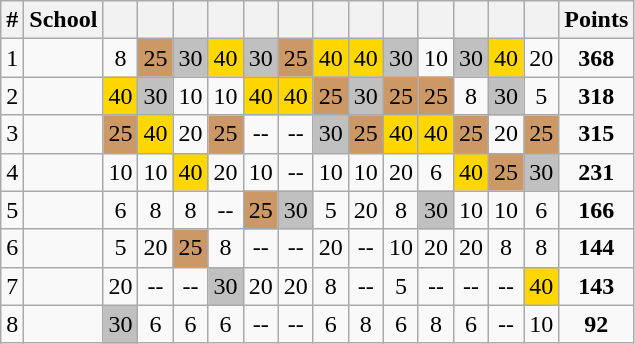<table class=wikitable style="text-align:center;">
<tr>
<th>#</th>
<th>School</th>
<th></th>
<th></th>
<th></th>
<th></th>
<th></th>
<th></th>
<th></th>
<th></th>
<th></th>
<th></th>
<th></th>
<th></th>
<th></th>
<th>Points</th>
</tr>
<tr>
<td>1</td>
<td align=left></td>
<td>8</td>
<td bgcolor=#CC9966>25</td>
<td bgcolor=silver>30</td>
<td bgcolor=gold>40</td>
<td bgcolor=silver>30</td>
<td bgcolor=#CC9966>25</td>
<td bgcolor=gold>40</td>
<td bgcolor=gold>40</td>
<td bgcolor=silver>30</td>
<td>10</td>
<td bgcolor=silver>30</td>
<td bgcolor=gold>40</td>
<td>20</td>
<td><strong>368</strong></td>
</tr>
<tr>
<td>2</td>
<td align=left></td>
<td bgcolor=gold>40</td>
<td bgcolor=silver>30</td>
<td>10</td>
<td>10</td>
<td bgcolor=gold>40</td>
<td bgcolor=gold>40</td>
<td bgcolor=#CC9966>25</td>
<td bgcolor=silver>30</td>
<td bgcolor=#CC9966>25</td>
<td bgcolor=#CC9966>25</td>
<td>8</td>
<td bgcolor=silver>30</td>
<td>5</td>
<td><strong>318</strong></td>
</tr>
<tr>
<td>3</td>
<td align=left></td>
<td bgcolor=#CC9966>25</td>
<td bgcolor=gold>40</td>
<td>20</td>
<td bgcolor=#CC9966>25</td>
<td>--</td>
<td>--</td>
<td bgcolor=silver>30</td>
<td bgcolor=#CC9966>25</td>
<td bgcolor=gold>40</td>
<td bgcolor=gold>40</td>
<td bgcolor=#CC9966>25</td>
<td>20</td>
<td bgcolor=#CC9966>25</td>
<td><strong>315</strong></td>
</tr>
<tr>
<td>4</td>
<td align=left></td>
<td>10</td>
<td>10</td>
<td bgcolor=gold>40</td>
<td>20</td>
<td>10</td>
<td>--</td>
<td>10</td>
<td>10</td>
<td>20</td>
<td>6</td>
<td bgcolor=gold>40</td>
<td bgcolor=#CC9966>25</td>
<td bgcolor=silver>30</td>
<td><strong>231</strong></td>
</tr>
<tr>
<td>5</td>
<td align=left></td>
<td>6</td>
<td>8</td>
<td>8</td>
<td>--</td>
<td bgcolor=#CC9966>25</td>
<td bgcolor=silver>30</td>
<td>5</td>
<td>20</td>
<td>8</td>
<td bgcolor=silver>30</td>
<td>10</td>
<td>10</td>
<td>6</td>
<td><strong>166</strong></td>
</tr>
<tr>
<td>6</td>
<td align=left></td>
<td>5</td>
<td>20</td>
<td bgcolor=#CC9966>25</td>
<td>8</td>
<td>--</td>
<td>--</td>
<td>20</td>
<td>--</td>
<td>10</td>
<td>20</td>
<td>20</td>
<td>8</td>
<td>8</td>
<td><strong>144</strong></td>
</tr>
<tr>
<td>7</td>
<td align=left><strong></strong></td>
<td>20</td>
<td>--</td>
<td>--</td>
<td bgcolor=silver>30</td>
<td>20</td>
<td>20</td>
<td>8</td>
<td>--</td>
<td>5</td>
<td>--</td>
<td>--</td>
<td>--</td>
<td bgcolor=gold>40</td>
<td><strong>143</strong></td>
</tr>
<tr>
<td>8</td>
<td align=left></td>
<td bgcolor=silver>30</td>
<td>6</td>
<td>6</td>
<td>6</td>
<td>--</td>
<td>--</td>
<td>6</td>
<td>8</td>
<td>6</td>
<td>8</td>
<td>6</td>
<td>--</td>
<td>10</td>
<td><strong>92</strong></td>
</tr>
</table>
